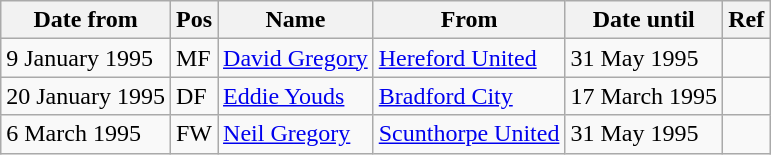<table class="wikitable">
<tr>
<th>Date from</th>
<th>Pos</th>
<th>Name</th>
<th>From</th>
<th>Date until</th>
<th>Ref</th>
</tr>
<tr>
<td>9 January 1995</td>
<td>MF</td>
<td> <a href='#'>David Gregory</a></td>
<td> <a href='#'>Hereford United</a></td>
<td>31 May 1995</td>
<td></td>
</tr>
<tr>
<td>20 January 1995</td>
<td>DF</td>
<td> <a href='#'>Eddie Youds</a></td>
<td> <a href='#'>Bradford City</a></td>
<td>17 March 1995</td>
<td></td>
</tr>
<tr>
<td>6 March 1995</td>
<td>FW</td>
<td> <a href='#'>Neil Gregory</a></td>
<td> <a href='#'>Scunthorpe United</a></td>
<td>31 May 1995</td>
<td></td>
</tr>
</table>
